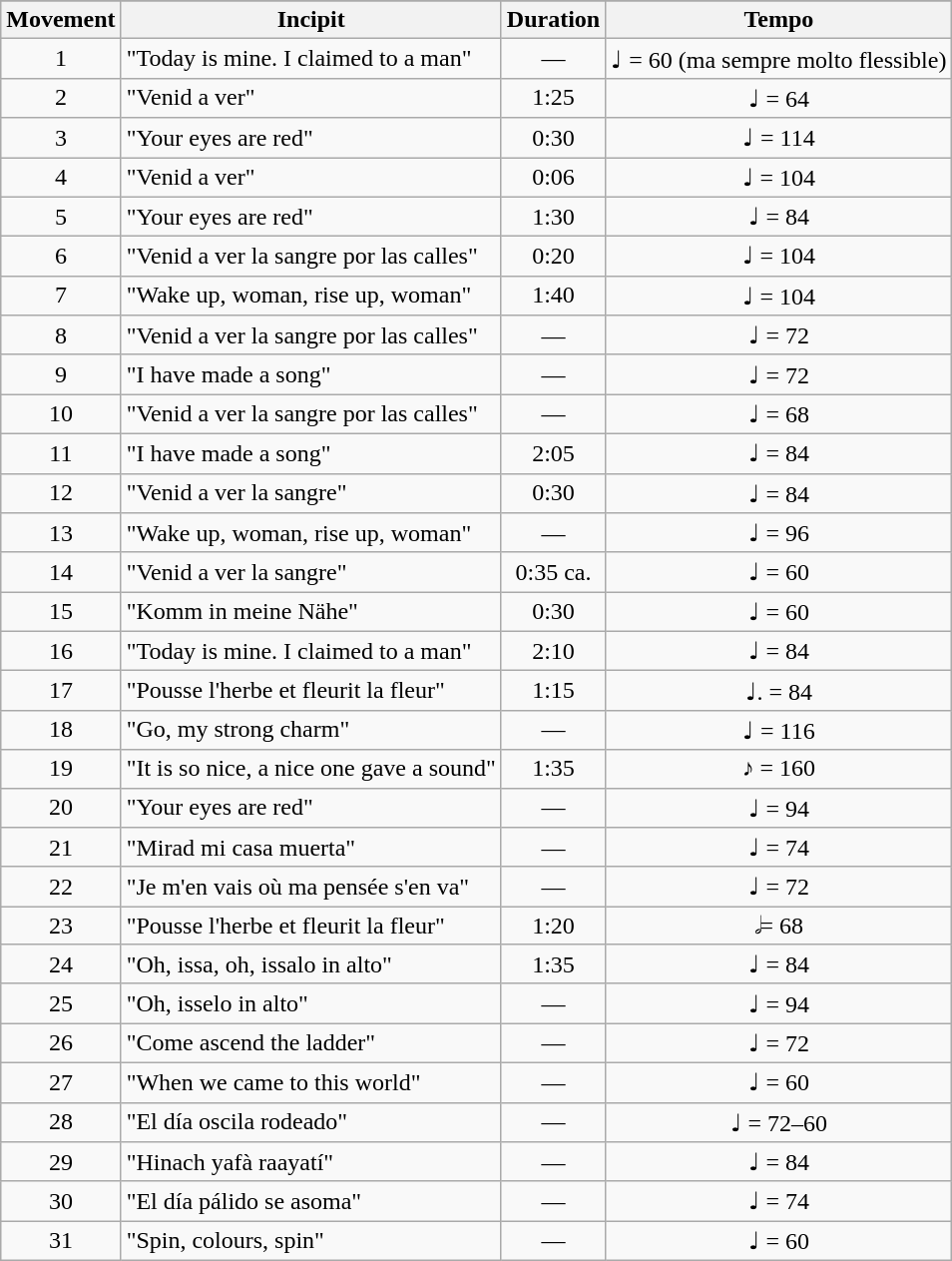<table class="wikitable">
<tr>
</tr>
<tr>
<th>Movement</th>
<th>Incipit</th>
<th>Duration</th>
<th>Tempo</th>
</tr>
<tr>
<td align="center">1</td>
<td>"Today is mine. I claimed to a man"</td>
<td align="center">—</td>
<td align="center">♩ = 60 (ma sempre molto flessible)</td>
</tr>
<tr>
<td align="center">2</td>
<td>"Venid a ver"</td>
<td align="center">1:25</td>
<td align="center">♩ = 64</td>
</tr>
<tr>
<td align="center">3</td>
<td>"Your eyes are red"</td>
<td align="center">0:30</td>
<td align="center">♩ = 114</td>
</tr>
<tr>
<td align="center">4</td>
<td>"Venid a ver"</td>
<td align="center">0:06</td>
<td align="center">♩ = 104</td>
</tr>
<tr>
<td align="center">5</td>
<td>"Your eyes are red"</td>
<td align="center">1:30</td>
<td align="center">♩ = 84</td>
</tr>
<tr>
<td align="center">6</td>
<td>"Venid a ver la sangre por las calles"</td>
<td align="center">0:20</td>
<td align="center">♩ = 104</td>
</tr>
<tr>
<td align="center">7</td>
<td>"Wake up, woman, rise up, woman"</td>
<td align="center">1:40</td>
<td align="center">♩ = 104</td>
</tr>
<tr>
<td align="center">8</td>
<td>"Venid a ver la sangre por las calles"</td>
<td align="center">—</td>
<td align="center">♩ = 72</td>
</tr>
<tr>
<td align="center">9</td>
<td>"I have made a song"</td>
<td align="center">—</td>
<td align="center">♩ = 72</td>
</tr>
<tr>
<td align="center">10</td>
<td>"Venid a ver la sangre por las calles"</td>
<td align="center">—</td>
<td align="center">♩ = 68</td>
</tr>
<tr>
<td align="center">11</td>
<td>"I have made a song"</td>
<td align="center">2:05</td>
<td align="center">♩ = 84</td>
</tr>
<tr>
<td align="center">12</td>
<td>"Venid a ver la sangre"</td>
<td align="center">0:30</td>
<td align="center">♩ = 84</td>
</tr>
<tr>
<td align="center">13</td>
<td>"Wake up, woman, rise up, woman"</td>
<td align="center">—</td>
<td align="center">♩ = 96</td>
</tr>
<tr>
<td align="center">14</td>
<td>"Venid a ver la sangre"</td>
<td align="center">0:35 ca.</td>
<td align="center">♩ = 60</td>
</tr>
<tr>
<td align="center">15</td>
<td>"Komm in meine Nähe"</td>
<td align="center">0:30</td>
<td align="center">♩ = 60</td>
</tr>
<tr>
<td align="center">16</td>
<td>"Today is mine. I claimed to a man"</td>
<td align="center">2:10</td>
<td align="center">♩ = 84</td>
</tr>
<tr>
<td align="center">17</td>
<td>"Pousse l'herbe et fleurit la fleur"</td>
<td align="center">1:15</td>
<td align="center">♩. = 84</td>
</tr>
<tr>
<td align="center">18</td>
<td>"Go, my strong charm"</td>
<td align="center">—</td>
<td align="center">♩ = 116</td>
</tr>
<tr>
<td align="center">19</td>
<td>"It is so nice, a nice one gave a sound"</td>
<td align="center">1:35</td>
<td align="center">♪ = 160</td>
</tr>
<tr>
<td align="center">20</td>
<td>"Your eyes are red"</td>
<td align="center">—</td>
<td align="center">♩ = 94</td>
</tr>
<tr>
<td align="center">21</td>
<td>"Mirad mi casa muerta"</td>
<td align="center">—</td>
<td align="center">♩ = 74</td>
</tr>
<tr>
<td align="center">22</td>
<td>"Je m'en vais où ma pensée s'en va"</td>
<td align="center">—</td>
<td align="center">♩ = 72</td>
</tr>
<tr>
<td align="center">23</td>
<td>"Pousse l'herbe et fleurit la fleur"</td>
<td align="center">1:20</td>
<td align="center">𝅗𝅥 = 68</td>
</tr>
<tr>
<td align="center">24</td>
<td>"Oh, issa, oh, issalo in alto"</td>
<td align="center">1:35</td>
<td align="center">♩ = 84</td>
</tr>
<tr>
<td align="center">25</td>
<td>"Oh, isselo in alto"</td>
<td align="center">—</td>
<td align="center">♩ = 94</td>
</tr>
<tr>
<td align="center">26</td>
<td>"Come ascend the ladder"</td>
<td align="center">—</td>
<td align="center">♩ = 72</td>
</tr>
<tr>
<td align="center">27</td>
<td>"When we came to this world"</td>
<td align="center">—</td>
<td align="center">♩ = 60</td>
</tr>
<tr>
<td align="center">28</td>
<td>"El día oscila rodeado"</td>
<td align="center">—</td>
<td align="center">♩ = 72–60</td>
</tr>
<tr>
<td align="center">29</td>
<td>"Hinach yafà raayatí"</td>
<td align="center">—</td>
<td align="center">♩ = 84</td>
</tr>
<tr>
<td align="center">30</td>
<td>"El día pálido se asoma"</td>
<td align="center">—</td>
<td align="center">♩ = 74</td>
</tr>
<tr>
<td align="center">31</td>
<td>"Spin, colours, spin"</td>
<td align="center">—</td>
<td align="center">♩ = 60</td>
</tr>
</table>
